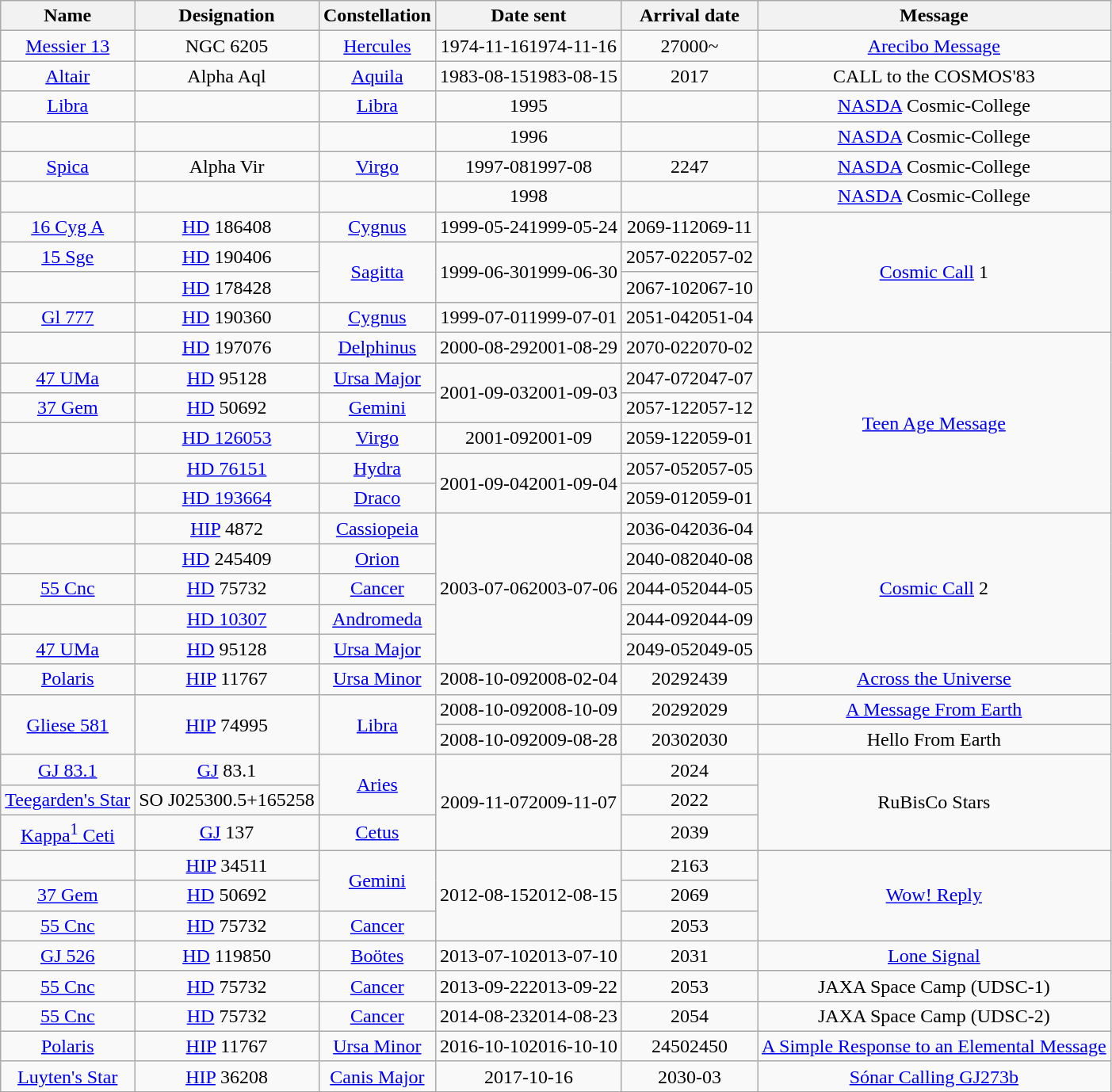<table class="wikitable sortable">
<tr>
<th>Name</th>
<th>Designation</th>
<th>Constellation</th>
<th>Date sent<br></th>
<th>Arrival date<br></th>
<th>Message</th>
</tr>
<tr align=center>
<td><a href='#'>Messier 13</a></td>
<td>NGC 6205</td>
<td><a href='#'>Hercules</a></td>
<td><span>1974-11-16</span>1974-11-16</td>
<td>27000~</td>
<td><a href='#'>Arecibo Message</a></td>
</tr>
<tr align=center>
<td><a href='#'>Altair</a></td>
<td>Alpha Aql</td>
<td><a href='#'>Aquila</a></td>
<td><span>1983-08-15</span>1983-08-15</td>
<td>2017</td>
<td>CALL to the COSMOS'83</td>
</tr>
<tr align=center>
<td><a href='#'>Libra</a></td>
<td></td>
<td><a href='#'>Libra</a></td>
<td>1995</td>
<td></td>
<td><a href='#'>NASDA</a> Cosmic-College</td>
</tr>
<tr align=center>
<td></td>
<td></td>
<td></td>
<td>1996</td>
<td></td>
<td><a href='#'>NASDA</a> Cosmic-College</td>
</tr>
<tr align=center>
<td><a href='#'>Spica</a></td>
<td>Alpha Vir</td>
<td><a href='#'>Virgo</a></td>
<td><span>1997-08</span>1997-08</td>
<td>2247</td>
<td><a href='#'>NASDA</a> Cosmic-College</td>
</tr>
<tr align=center>
<td></td>
<td></td>
<td></td>
<td>1998</td>
<td></td>
<td><a href='#'>NASDA</a> Cosmic-College</td>
</tr>
<tr align=center>
<td><a href='#'>16 Cyg A</a></td>
<td><a href='#'>HD</a> 186408</td>
<td><a href='#'>Cygnus</a></td>
<td><span>1999-05-24</span>1999-05-24</td>
<td><span>2069-11</span>2069-11</td>
<td rowspan="4"><a href='#'>Cosmic Call</a> 1</td>
</tr>
<tr align=center>
<td><a href='#'>15 Sge</a></td>
<td><a href='#'>HD</a> 190406</td>
<td rowspan="2"><a href='#'>Sagitta</a></td>
<td rowspan="2"><span>1999-06-30</span>1999-06-30</td>
<td><span>2057-02</span>2057-02</td>
</tr>
<tr align=center>
<td></td>
<td><a href='#'>HD</a> 178428</td>
<td><span>2067-10</span>2067-10</td>
</tr>
<tr align=center>
<td><a href='#'>Gl 777</a></td>
<td><a href='#'>HD</a> 190360</td>
<td><a href='#'>Cygnus</a></td>
<td><span>1999-07-01</span>1999-07-01</td>
<td><span>2051-04</span>2051-04</td>
</tr>
<tr align=center>
<td></td>
<td><a href='#'>HD</a> 197076</td>
<td><a href='#'>Delphinus</a></td>
<td><span>2000-08-29</span>2001-08-29</td>
<td><span>2070-02</span>2070-02</td>
<td rowspan="6"><a href='#'>Teen Age Message</a></td>
</tr>
<tr align=center>
<td><a href='#'>47 UMa</a></td>
<td><a href='#'>HD</a> 95128</td>
<td><a href='#'>Ursa Major</a></td>
<td rowspan="2"><span>2001-09-03</span>2001-09-03</td>
<td><span>2047-07</span>2047-07</td>
</tr>
<tr align=center>
<td><a href='#'>37 Gem</a></td>
<td><a href='#'>HD</a> 50692</td>
<td><a href='#'>Gemini</a></td>
<td><span>2057-12</span>2057-12</td>
</tr>
<tr align=center>
<td></td>
<td><a href='#'>HD 126053</a></td>
<td><a href='#'>Virgo</a></td>
<td><span>2001-09</span>2001-09</td>
<td><span>2059-12</span>2059-01</td>
</tr>
<tr align=center>
<td></td>
<td><a href='#'>HD 76151</a></td>
<td><a href='#'>Hydra</a></td>
<td rowspan="2"><span>2001-09-04</span>2001-09-04</td>
<td><span>2057-05</span>2057-05</td>
</tr>
<tr align=center>
<td></td>
<td><a href='#'>HD 193664</a></td>
<td><a href='#'>Draco</a></td>
<td><span>2059-01</span>2059-01</td>
</tr>
<tr align=center>
<td></td>
<td><a href='#'>HIP</a> 4872</td>
<td><a href='#'>Cassiopeia</a></td>
<td rowspan="5"><span>2003-07-06</span>2003-07-06</td>
<td><span>2036-04</span>2036-04</td>
<td rowspan="5"><a href='#'>Cosmic Call</a> 2</td>
</tr>
<tr align=center>
<td></td>
<td><a href='#'>HD</a> 245409</td>
<td><a href='#'>Orion</a></td>
<td><span>2040-08</span>2040-08</td>
</tr>
<tr align=center>
<td><a href='#'>55 Cnc</a></td>
<td><a href='#'>HD</a> 75732</td>
<td><a href='#'>Cancer</a></td>
<td><span>2044-05</span>2044-05</td>
</tr>
<tr align=center>
<td></td>
<td><a href='#'>HD 10307</a></td>
<td><a href='#'>Andromeda</a></td>
<td><span>2044-09</span>2044-09</td>
</tr>
<tr align=center>
<td><a href='#'>47 UMa</a></td>
<td><a href='#'>HD</a> 95128</td>
<td><a href='#'>Ursa Major</a></td>
<td><span>2049-05</span>2049-05</td>
</tr>
<tr align=center>
<td><a href='#'>Polaris</a></td>
<td><a href='#'>HIP</a> 11767</td>
<td><a href='#'>Ursa Minor</a></td>
<td><span>2008-10-09</span>2008-02-04</td>
<td><span>2029</span>2439</td>
<td><a href='#'>Across the Universe</a></td>
</tr>
<tr align=center>
<td rowspan="2"><a href='#'>Gliese 581</a></td>
<td rowspan="2"><a href='#'>HIP</a> 74995</td>
<td rowspan="2"><a href='#'>Libra</a></td>
<td><span>2008-10-09</span>2008-10-09</td>
<td><span>2029</span>2029</td>
<td><a href='#'>A Message From Earth</a></td>
</tr>
<tr align=center>
<td><span>2008-10-09</span>2009-08-28</td>
<td><span>2030</span>2030</td>
<td>Hello From Earth</td>
</tr>
<tr align=center>
<td><a href='#'>GJ 83.1</a></td>
<td><a href='#'>GJ</a> 83.1</td>
<td rowspan="2"><a href='#'>Aries</a></td>
<td rowspan="3"><span>2009-11-07</span>2009-11-07</td>
<td>2024</td>
<td rowspan="3">RuBisCo Stars</td>
</tr>
<tr align=center>
<td><a href='#'>Teegarden's Star</a></td>
<td>SO J025300.5+165258</td>
<td>2022</td>
</tr>
<tr align=center>
<td><a href='#'>Kappa<sup>1</sup> Ceti</a></td>
<td><a href='#'>GJ</a> 137</td>
<td><a href='#'>Cetus</a></td>
<td>2039</td>
</tr>
<tr align=center>
<td></td>
<td><a href='#'>HIP</a> 34511</td>
<td rowspan="2"><a href='#'>Gemini</a></td>
<td rowspan="3"><span>2012-08-15</span>2012-08-15</td>
<td>2163</td>
<td rowspan="3"><a href='#'>Wow! Reply</a></td>
</tr>
<tr align=center>
<td><a href='#'>37 Gem</a></td>
<td><a href='#'>HD</a> 50692</td>
<td>2069</td>
</tr>
<tr align=center>
<td><a href='#'>55 Cnc</a></td>
<td><a href='#'>HD</a> 75732</td>
<td><a href='#'>Cancer</a></td>
<td>2053</td>
</tr>
<tr align=center>
<td><a href='#'>GJ 526</a></td>
<td><a href='#'>HD</a> 119850</td>
<td><a href='#'>Boötes</a></td>
<td><span>2013-07-10</span>2013-07-10</td>
<td>2031</td>
<td><a href='#'>Lone Signal</a></td>
</tr>
<tr align=center>
<td><a href='#'>55 Cnc</a></td>
<td><a href='#'>HD</a> 75732</td>
<td><a href='#'>Cancer</a></td>
<td><span>2013-09-22</span>2013-09-22</td>
<td>2053</td>
<td>JAXA Space Camp (UDSC-1)</td>
</tr>
<tr align=center>
<td><a href='#'>55 Cnc</a></td>
<td><a href='#'>HD</a> 75732</td>
<td><a href='#'>Cancer</a></td>
<td><span>2014-08-23</span>2014-08-23</td>
<td>2054</td>
<td>JAXA Space Camp (UDSC-2)</td>
</tr>
<tr align=center>
<td><a href='#'>Polaris</a></td>
<td><a href='#'>HIP</a> 11767</td>
<td><a href='#'>Ursa Minor</a></td>
<td><span>2016-10-10</span>2016-10-10</td>
<td><span>2450</span>2450</td>
<td><a href='#'>A Simple Response to an Elemental Message</a></td>
</tr>
<tr align=center>
<td><a href='#'>Luyten's Star</a></td>
<td><a href='#'>HIP</a> 36208</td>
<td><a href='#'>Canis Major</a></td>
<td>2017-10-16</td>
<td>2030-03</td>
<td><a href='#'>Sónar Calling GJ273b</a></td>
</tr>
</table>
